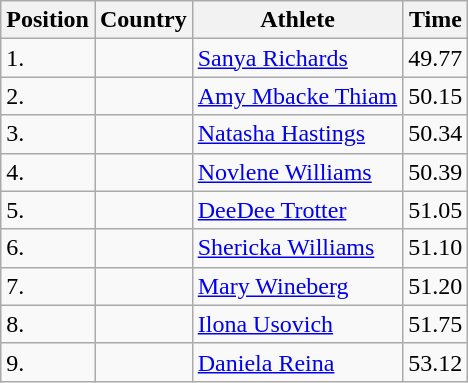<table class="wikitable">
<tr>
<th>Position</th>
<th>Country</th>
<th>Athlete</th>
<th>Time</th>
</tr>
<tr>
<td>1.</td>
<td></td>
<td><a href='#'>Sanya Richards</a></td>
<td>49.77</td>
</tr>
<tr>
<td>2.</td>
<td></td>
<td><a href='#'>Amy Mbacke Thiam</a></td>
<td>50.15</td>
</tr>
<tr>
<td>3.</td>
<td></td>
<td><a href='#'>Natasha Hastings</a></td>
<td>50.34</td>
</tr>
<tr>
<td>4.</td>
<td></td>
<td><a href='#'>Novlene Williams</a></td>
<td>50.39</td>
</tr>
<tr>
<td>5.</td>
<td></td>
<td><a href='#'>DeeDee Trotter</a></td>
<td>51.05</td>
</tr>
<tr>
<td>6.</td>
<td></td>
<td><a href='#'>Shericka Williams</a></td>
<td>51.10</td>
</tr>
<tr>
<td>7.</td>
<td></td>
<td><a href='#'>Mary Wineberg</a></td>
<td>51.20</td>
</tr>
<tr>
<td>8.</td>
<td></td>
<td><a href='#'>Ilona Usovich</a></td>
<td>51.75</td>
</tr>
<tr>
<td>9.</td>
<td></td>
<td><a href='#'>Daniela Reina</a></td>
<td>53.12</td>
</tr>
</table>
